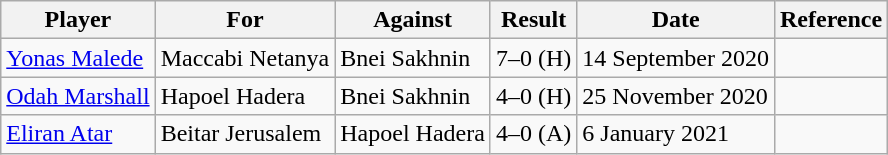<table class="wikitable sortable">
<tr>
<th>Player</th>
<th>For</th>
<th>Against</th>
<th>Result</th>
<th>Date</th>
<th>Reference</th>
</tr>
<tr>
<td> <a href='#'>Yonas Malede</a></td>
<td>Maccabi Netanya</td>
<td>Bnei Sakhnin</td>
<td align=center>7–0 (H)</td>
<td>14 September 2020</td>
<td></td>
</tr>
<tr>
<td> <a href='#'>Odah Marshall</a></td>
<td>Hapoel Hadera</td>
<td>Bnei Sakhnin</td>
<td align=center>4–0 (H)</td>
<td>25 November 2020</td>
<td></td>
</tr>
<tr>
<td> <a href='#'>Eliran Atar</a></td>
<td>Beitar Jerusalem</td>
<td>Hapoel Hadera</td>
<td align=center>4–0 (A)</td>
<td>6 January 2021</td>
<td></td>
</tr>
</table>
